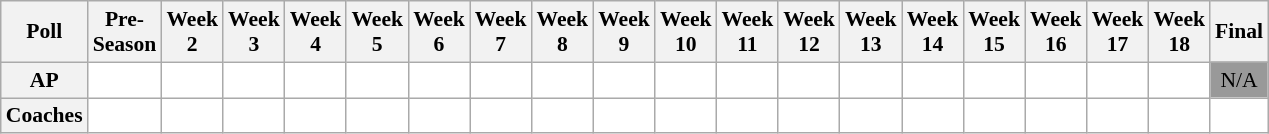<table class="wikitable" style="white-space:nowrap;font-size:90%">
<tr>
<th>Poll</th>
<th>Pre-<br>Season</th>
<th>Week<br>2</th>
<th>Week<br>3</th>
<th>Week<br>4</th>
<th>Week<br>5</th>
<th>Week<br>6</th>
<th>Week<br>7</th>
<th>Week<br>8</th>
<th>Week<br>9</th>
<th>Week<br>10</th>
<th>Week<br>11</th>
<th>Week<br>12</th>
<th>Week<br>13</th>
<th>Week<br>14</th>
<th>Week<br>15</th>
<th>Week<br>16</th>
<th>Week<br>17</th>
<th>Week<br>18</th>
<th>Final</th>
</tr>
<tr style="text-align:center;">
<th>AP</th>
<td style="background:#FFF;"></td>
<td style="background:#FFF;"></td>
<td style="background:#FFF;"></td>
<td style="background:#FFF;"></td>
<td style="background:#FFF;"></td>
<td style="background:#FFF;"></td>
<td style="background:#FFF;"></td>
<td style="background:#FFF;"></td>
<td style="background:#FFF;"></td>
<td style="background:#FFF;"></td>
<td style="background:#FFF;"></td>
<td style="background:#FFF;"></td>
<td style="background:#FFF;"></td>
<td style="background:#FFF;"></td>
<td style="background:#FFF;"></td>
<td style="background:#FFF;"></td>
<td style="background:#FFF;"></td>
<td style="background:#FFF;"></td>
<td style="background:#999;">N/A</td>
</tr>
<tr style="text-align:center;">
<th>Coaches</th>
<td style="background:#FFF;"></td>
<td style="background:#FFF;"></td>
<td style="background:#FFF;"></td>
<td style="background:#FFF;"></td>
<td style="background:#FFF;"></td>
<td style="background:#FFF;"></td>
<td style="background:#FFF;"></td>
<td style="background:#FFF;"></td>
<td style="background:#FFF;"></td>
<td style="background:#FFF;"></td>
<td style="background:#FFF;"></td>
<td style="background:#FFF;"></td>
<td style="background:#FFF;"></td>
<td style="background:#FFF;"></td>
<td style="background:#FFF;"></td>
<td style="background:#FFF;"></td>
<td style="background:#FFF;"></td>
<td style="background:#FFF;"></td>
<td style="background:#FFF;"></td>
</tr>
</table>
